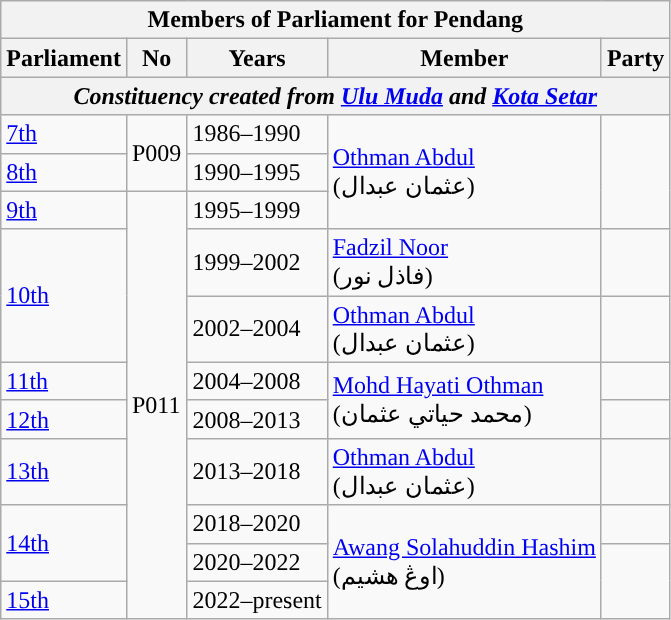<table class=wikitable>
<tr>
<th colspan="5">Members of Parliament for Pendang</th>
</tr>
<tr>
<th>Parliament</th>
<th>No</th>
<th>Years</th>
<th>Member</th>
<th>Party</th>
</tr>
<tr>
<th colspan="5" align="center"><em>Constituency created from <a href='#'>Ulu Muda</a> and <a href='#'>Kota Setar</a></em></th>
</tr>
<tr>
<td><a href='#'>7th</a></td>
<td rowspan="2">P009</td>
<td>1986–1990</td>
<td rowspan=3><a href='#'>Othman Abdul</a> <br>  (عثمان عبدال)</td>
<td rowspan="3"></td>
</tr>
<tr>
<td><a href='#'>8th</a></td>
<td>1990–1995</td>
</tr>
<tr>
<td><a href='#'>9th</a></td>
<td rowspan="9">P011</td>
<td>1995–1999</td>
</tr>
<tr>
<td rowspan=2><a href='#'>10th</a></td>
<td>1999–2002</td>
<td><a href='#'>Fadzil Noor</a> <br>  (فاذل نور)</td>
<td></td>
</tr>
<tr>
<td>2002–2004</td>
<td><a href='#'>Othman Abdul</a> <br>  (عثمان عبدال)</td>
<td></td>
</tr>
<tr>
<td><a href='#'>11th</a></td>
<td>2004–2008</td>
<td rowspan=2><a href='#'>Mohd Hayati Othman</a> <br>  (محمد حياتي عثمان)</td>
<td></td>
</tr>
<tr>
<td><a href='#'>12th</a></td>
<td>2008–2013</td>
<td></td>
</tr>
<tr>
<td><a href='#'>13th</a></td>
<td>2013–2018</td>
<td><a href='#'>Othman Abdul</a> <br>  (عثمان عبدال)</td>
<td></td>
</tr>
<tr>
<td rowspan=2><a href='#'>14th</a></td>
<td>2018–2020</td>
<td rowspan=3><a href='#'>Awang Solahuddin Hashim</a> <br>  (اوڠ هشيم)</td>
<td></td>
</tr>
<tr>
<td>2020–2022</td>
<td rowspan=2></td>
</tr>
<tr>
<td><a href='#'>15th</a></td>
<td>2022–present</td>
</tr>
</table>
